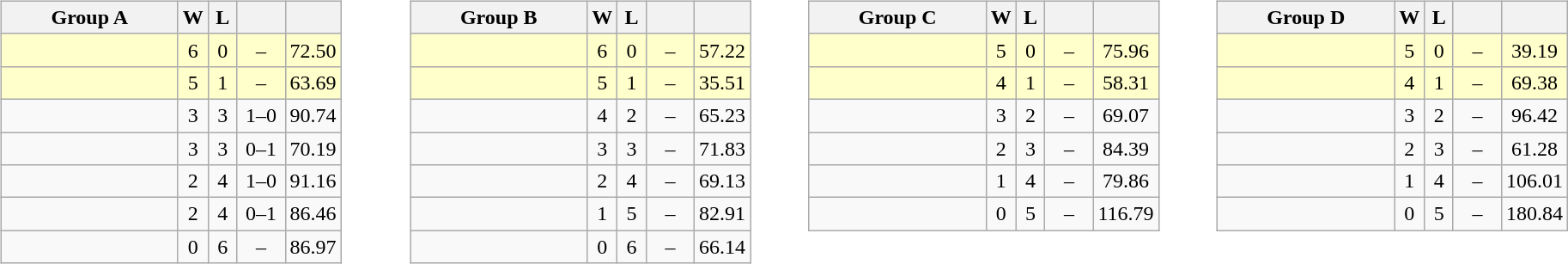<table>
<tr>
<td valign=top width=10%><br><table class="wikitable" style="text-align: center;">
<tr>
<th width=130>Group A</th>
<th width=15>W</th>
<th width=15>L</th>
<th width=30></th>
<th width=15></th>
</tr>
<tr bgcolor=#ffffcc>
<td style="text-align:left;"></td>
<td>6</td>
<td>0</td>
<td>–</td>
<td>72.50</td>
</tr>
<tr bgcolor=#ffffcc>
<td style="text-align:left;"></td>
<td>5</td>
<td>1</td>
<td>–</td>
<td>63.69</td>
</tr>
<tr>
<td style="text-align:left;"></td>
<td>3</td>
<td>3</td>
<td>1–0</td>
<td>90.74</td>
</tr>
<tr>
<td style="text-align:left;"></td>
<td>3</td>
<td>3</td>
<td>0–1</td>
<td>70.19</td>
</tr>
<tr>
<td style="text-align:left;"></td>
<td>2</td>
<td>4</td>
<td>1–0</td>
<td>91.16</td>
</tr>
<tr>
<td style="text-align:left;"></td>
<td>2</td>
<td>4</td>
<td>0–1</td>
<td>86.46</td>
</tr>
<tr>
<td style="text-align:left;"></td>
<td>0</td>
<td>6</td>
<td>–</td>
<td>86.97</td>
</tr>
</table>
</td>
<td valign=top width=10%><br><table class="wikitable" style="text-align: center;">
<tr>
<th width=130>Group B</th>
<th width=15>W</th>
<th width=15>L</th>
<th width=30></th>
<th width=15></th>
</tr>
<tr bgcolor=#ffffcc>
<td style="text-align:left;"></td>
<td>6</td>
<td>0</td>
<td>–</td>
<td>57.22</td>
</tr>
<tr bgcolor=#ffffcc>
<td style="text-align:left;"></td>
<td>5</td>
<td>1</td>
<td>–</td>
<td>35.51</td>
</tr>
<tr>
<td style="text-align:left;"></td>
<td>4</td>
<td>2</td>
<td>–</td>
<td>65.23</td>
</tr>
<tr>
<td style="text-align:left;"></td>
<td>3</td>
<td>3</td>
<td>–</td>
<td>71.83</td>
</tr>
<tr>
<td style="text-align:left;"></td>
<td>2</td>
<td>4</td>
<td>–</td>
<td>69.13</td>
</tr>
<tr>
<td style="text-align:left;"></td>
<td>1</td>
<td>5</td>
<td>–</td>
<td>82.91</td>
</tr>
<tr>
<td style="text-align:left;"></td>
<td>0</td>
<td>6</td>
<td>–</td>
<td>66.14</td>
</tr>
</table>
</td>
<td valign=top width=10%><br><table class="wikitable" style="text-align: center;">
<tr>
<th width=130>Group C</th>
<th width=15>W</th>
<th width=15>L</th>
<th width=30></th>
<th width=15></th>
</tr>
<tr bgcolor=#ffffcc>
<td style="text-align:left;"></td>
<td>5</td>
<td>0</td>
<td>–</td>
<td>75.96</td>
</tr>
<tr bgcolor=#ffffcc>
<td style="text-align:left;"></td>
<td>4</td>
<td>1</td>
<td>–</td>
<td>58.31</td>
</tr>
<tr>
<td style="text-align:left;"></td>
<td>3</td>
<td>2</td>
<td>–</td>
<td>69.07</td>
</tr>
<tr>
<td style="text-align:left;"></td>
<td>2</td>
<td>3</td>
<td>–</td>
<td>84.39</td>
</tr>
<tr>
<td style="text-align:left;"></td>
<td>1</td>
<td>4</td>
<td>–</td>
<td>79.86</td>
</tr>
<tr>
<td style="text-align:left;"></td>
<td>0</td>
<td>5</td>
<td>–</td>
<td>116.79</td>
</tr>
</table>
</td>
<td valign=top width=10%><br><table class="wikitable" style="text-align: center;">
<tr>
<th width=130>Group D</th>
<th width=15>W</th>
<th width=15>L</th>
<th width=30></th>
<th width=15></th>
</tr>
<tr bgcolor=#ffffcc>
<td style="text-align:left;"></td>
<td>5</td>
<td>0</td>
<td>–</td>
<td>39.19</td>
</tr>
<tr bgcolor=#ffffcc>
<td style="text-align:left;"></td>
<td>4</td>
<td>1</td>
<td>–</td>
<td>69.38</td>
</tr>
<tr>
<td style="text-align:left;"></td>
<td>3</td>
<td>2</td>
<td>–</td>
<td>96.42</td>
</tr>
<tr>
<td style="text-align:left;"></td>
<td>2</td>
<td>3</td>
<td>–</td>
<td>61.28</td>
</tr>
<tr>
<td style="text-align:left;"></td>
<td>1</td>
<td>4</td>
<td>–</td>
<td>106.01</td>
</tr>
<tr>
<td style="text-align:left;"></td>
<td>0</td>
<td>5</td>
<td>–</td>
<td>180.84</td>
</tr>
</table>
</td>
</tr>
</table>
